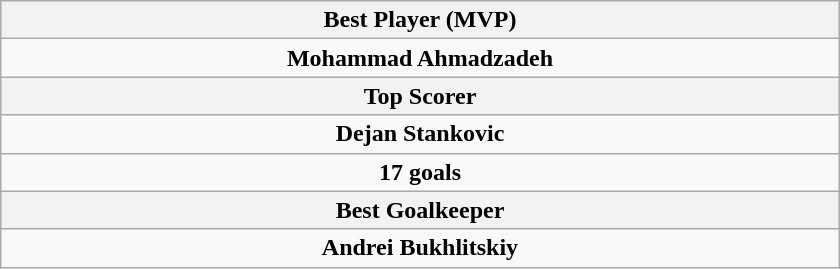<table class="wikitable" style="margin:auto">
<tr>
<th width=33% colspan="4">Best Player (MVP)</th>
</tr>
<tr>
<td align="center" colspan="4"><strong> Mohammad Ahmadzadeh</strong></td>
</tr>
<tr>
<th colspan="4">Top Scorer</th>
</tr>
<tr>
<td align="center" colspan="4"><strong> Dejan Stankovic</strong></td>
</tr>
<tr align="center">
<td align="center" colspan="4"><strong>17 goals</strong></td>
</tr>
<tr>
<th colspan="4">Best Goalkeeper</th>
</tr>
<tr>
<td colspan="4" align="center"><strong> Andrei Bukhlitskiy</strong></td>
</tr>
</table>
